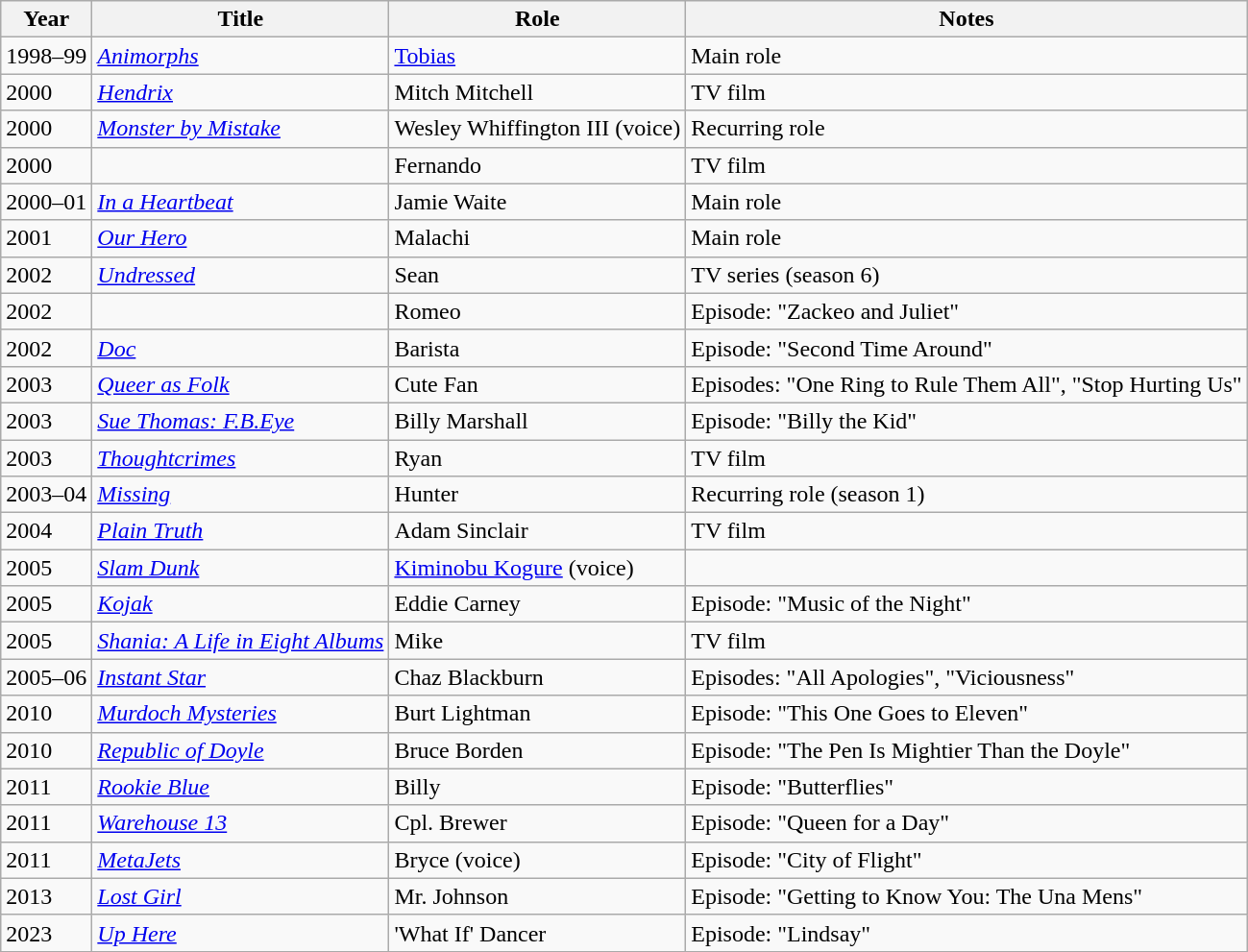<table class="wikitable sortable" >
<tr>
<th>Year</th>
<th>Title</th>
<th>Role</th>
<th class="unsortable">Notes</th>
</tr>
<tr>
<td>1998–99</td>
<td><em><a href='#'>Animorphs</a></em></td>
<td><a href='#'>Tobias</a></td>
<td>Main role</td>
</tr>
<tr>
<td>2000</td>
<td><em><a href='#'>Hendrix</a></em></td>
<td>Mitch Mitchell</td>
<td>TV film</td>
</tr>
<tr>
<td>2000</td>
<td><em><a href='#'>Monster by Mistake</a></em></td>
<td>Wesley Whiffington III (voice)</td>
<td>Recurring role</td>
</tr>
<tr>
<td>2000</td>
<td><em></em></td>
<td>Fernando</td>
<td>TV film</td>
</tr>
<tr>
<td>2000–01</td>
<td><em><a href='#'>In a Heartbeat</a></em></td>
<td>Jamie Waite</td>
<td>Main role</td>
</tr>
<tr>
<td>2001</td>
<td><em><a href='#'>Our Hero</a></em></td>
<td>Malachi</td>
<td>Main role</td>
</tr>
<tr>
<td>2002</td>
<td><em><a href='#'>Undressed</a></em></td>
<td>Sean</td>
<td>TV series (season 6)</td>
</tr>
<tr>
<td>2002</td>
<td><em></em></td>
<td>Romeo</td>
<td>Episode: "Zackeo and Juliet"</td>
</tr>
<tr>
<td>2002</td>
<td><em><a href='#'>Doc</a></em></td>
<td>Barista</td>
<td>Episode: "Second Time Around"</td>
</tr>
<tr>
<td>2003</td>
<td><em><a href='#'>Queer as Folk</a></em></td>
<td>Cute Fan</td>
<td>Episodes: "One Ring to Rule Them All", "Stop Hurting Us"</td>
</tr>
<tr>
<td>2003</td>
<td><em><a href='#'>Sue Thomas: F.B.Eye</a></em></td>
<td>Billy Marshall</td>
<td>Episode: "Billy the Kid"</td>
</tr>
<tr>
<td>2003</td>
<td><em><a href='#'>Thoughtcrimes</a></em></td>
<td>Ryan</td>
<td>TV film</td>
</tr>
<tr>
<td>2003–04</td>
<td><em><a href='#'>Missing</a></em></td>
<td>Hunter</td>
<td>Recurring role (season 1)</td>
</tr>
<tr>
<td>2004</td>
<td><em><a href='#'>Plain Truth</a></em></td>
<td>Adam Sinclair</td>
<td>TV film</td>
</tr>
<tr>
<td>2005</td>
<td><em><a href='#'>Slam Dunk</a></em></td>
<td><a href='#'>Kiminobu Kogure</a> (voice)</td>
<td></td>
</tr>
<tr>
<td>2005</td>
<td><em><a href='#'>Kojak</a></em></td>
<td>Eddie Carney</td>
<td>Episode: "Music of the Night"</td>
</tr>
<tr>
<td>2005</td>
<td><em><a href='#'>Shania: A Life in Eight Albums</a></em></td>
<td>Mike</td>
<td>TV film</td>
</tr>
<tr>
<td>2005–06</td>
<td><em><a href='#'>Instant Star</a></em></td>
<td>Chaz Blackburn</td>
<td>Episodes: "All Apologies", "Viciousness"</td>
</tr>
<tr>
<td>2010</td>
<td><em><a href='#'>Murdoch Mysteries</a></em></td>
<td>Burt Lightman</td>
<td>Episode: "This One Goes to Eleven"</td>
</tr>
<tr>
<td>2010</td>
<td><em><a href='#'>Republic of Doyle</a></em></td>
<td>Bruce Borden</td>
<td>Episode: "The Pen Is Mightier Than the Doyle"</td>
</tr>
<tr>
<td>2011</td>
<td><em><a href='#'>Rookie Blue</a></em></td>
<td>Billy</td>
<td>Episode: "Butterflies"</td>
</tr>
<tr>
<td>2011</td>
<td><em><a href='#'>Warehouse 13</a></em></td>
<td>Cpl. Brewer</td>
<td>Episode: "Queen for a Day"</td>
</tr>
<tr>
<td>2011</td>
<td><em><a href='#'>MetaJets</a></em></td>
<td>Bryce (voice)</td>
<td>Episode: "City of Flight"</td>
</tr>
<tr>
<td>2013</td>
<td><em><a href='#'>Lost Girl</a></em></td>
<td>Mr. Johnson</td>
<td>Episode: "Getting to Know You: The Una Mens"</td>
</tr>
<tr>
<td>2023</td>
<td><em><a href='#'>Up Here</a></em></td>
<td>'What If' Dancer</td>
<td>Episode: "Lindsay"</td>
</tr>
</table>
